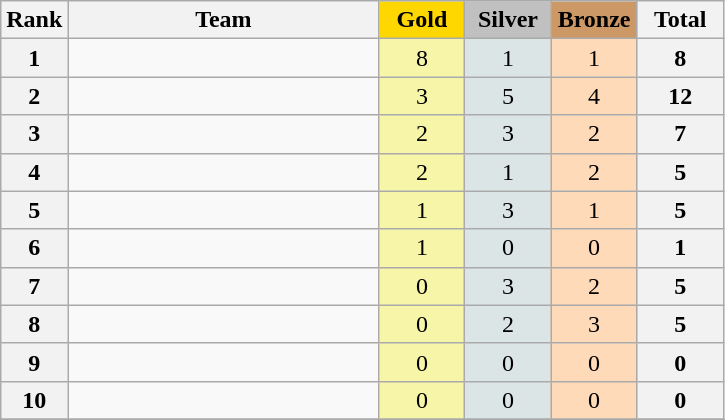<table class="wikitable" style="text-align:center;">
<tr>
<th>Rank</th>
<th width=200px>Team</th>
<th style="background:gold;" width=50px align=center>Gold</th>
<th style="background:silver;" width=50px align=center>Silver</th>
<th style="background:#cc9966;" width=50px align=center>Bronze</th>
<th width=50px align=center>Total</th>
</tr>
<tr>
<th>1</th>
<td align=left></td>
<td bgcolor="#F7F6A8">8</td>
<td bgcolor="#DCE5E5">1</td>
<td bgcolor="#FFDAB9">1</td>
<th>8</th>
</tr>
<tr>
<th>2</th>
<td align=left></td>
<td bgcolor="#F7F6A8">3</td>
<td bgcolor="#DCE5E5">5</td>
<td bgcolor="#FFDAB9">4</td>
<th>12</th>
</tr>
<tr>
<th>3</th>
<td align=left></td>
<td bgcolor="#F7F6A8">2</td>
<td bgcolor="#DCE5E5">3</td>
<td bgcolor="#FFDAB9">2</td>
<th>7</th>
</tr>
<tr>
<th>4</th>
<td align=left></td>
<td bgcolor="#F7F6A8">2</td>
<td bgcolor="#DCE5E5">1</td>
<td bgcolor="#FFDAB9">2</td>
<th>5</th>
</tr>
<tr>
<th>5</th>
<td align=left></td>
<td bgcolor="#F7F6A8">1</td>
<td bgcolor="#DCE5E5">3</td>
<td bgcolor="#FFDAB9">1</td>
<th>5</th>
</tr>
<tr>
<th>6</th>
<td align=left></td>
<td bgcolor="#F7F6A8">1</td>
<td bgcolor="#DCE5E5">0</td>
<td bgcolor="#FFDAB9">0</td>
<th>1</th>
</tr>
<tr>
<th>7</th>
<td align=left></td>
<td bgcolor="#F7F6A8">0</td>
<td bgcolor="#DCE5E5">3</td>
<td bgcolor="#FFDAB9">2</td>
<th>5</th>
</tr>
<tr>
<th>8</th>
<td align=left></td>
<td bgcolor="#F7F6A8">0</td>
<td bgcolor="#DCE5E5">2</td>
<td bgcolor="#FFDAB9">3</td>
<th>5</th>
</tr>
<tr>
<th>9</th>
<td align=left></td>
<td bgcolor="#F7F6A8">0</td>
<td bgcolor="#DCE5E5">0</td>
<td bgcolor="#FFDAB9">0</td>
<th>0</th>
</tr>
<tr>
<th>10</th>
<td align=left></td>
<td bgcolor="#F7F6A8">0</td>
<td bgcolor="#DCE5E5">0</td>
<td bgcolor="#FFDAB9">0</td>
<th>0</th>
</tr>
<tr>
</tr>
</table>
